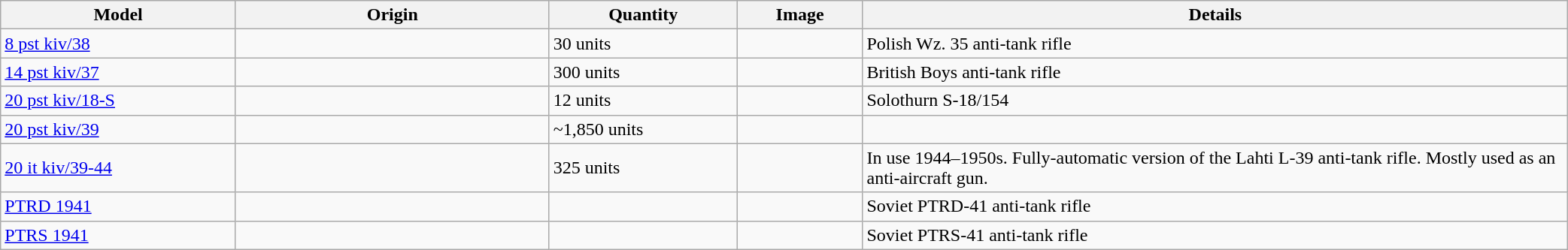<table class="wikitable" style="width:110%">
<tr>
<th style="text-align: center; width:15%;">Model</th>
<th style="text-align: center; width:20%;">Origin</th>
<th style="text-align: center; width:12%;">Quantity</th>
<th style="text-align: center; width:8%;">Image</th>
<th style="text-align: center; width:45%;">Details</th>
</tr>
<tr>
<td><a href='#'>8 pst kiv/38</a></td>
<td></td>
<td>30 units</td>
<td></td>
<td>Polish Wz. 35 anti-tank rifle</td>
</tr>
<tr>
<td><a href='#'>14 pst kiv/37</a></td>
<td></td>
<td>300 units</td>
<td></td>
<td>British Boys anti-tank rifle</td>
</tr>
<tr>
<td><a href='#'>20 pst kiv/18-S</a></td>
<td><br></td>
<td>12 units</td>
<td></td>
<td>Solothurn S-18/154</td>
</tr>
<tr>
<td><a href='#'>20 pst kiv/39</a></td>
<td></td>
<td>~1,850 units</td>
<td></td>
<td></td>
</tr>
<tr>
<td><a href='#'>20 it kiv/39-44</a></td>
<td></td>
<td>325 units</td>
<td></td>
<td>In use 1944–1950s. Fully-automatic version of the Lahti L-39 anti-tank rifle. Mostly used as an anti-aircraft gun.</td>
</tr>
<tr>
<td><a href='#'>PTRD 1941</a></td>
<td></td>
<td></td>
<td></td>
<td>Soviet PTRD-41 anti-tank rifle</td>
</tr>
<tr>
<td><a href='#'>PTRS 1941</a></td>
<td></td>
<td></td>
<td></td>
<td>Soviet PTRS-41 anti-tank rifle</td>
</tr>
</table>
